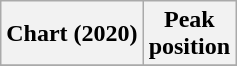<table class="wikitable plainrowheaders" style="text-align:center">
<tr>
<th scope="col">Chart (2020)</th>
<th scope="col">Peak<br>position</th>
</tr>
<tr>
</tr>
</table>
